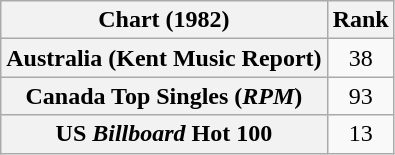<table class="wikitable sortable plainrowheaders" style="text-align:center">
<tr>
<th>Chart (1982)</th>
<th>Rank</th>
</tr>
<tr>
<th scope="row">Australia (Kent Music Report)</th>
<td>38</td>
</tr>
<tr>
<th scope="row">Canada Top Singles (<em>RPM</em>)</th>
<td>93</td>
</tr>
<tr>
<th scope="row">US <em>Billboard</em> Hot 100</th>
<td>13</td>
</tr>
</table>
